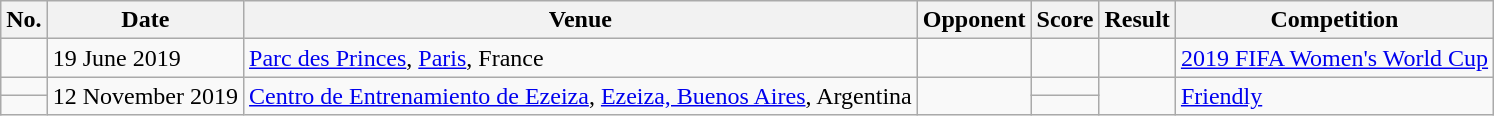<table class="wikitable">
<tr>
<th>No.</th>
<th>Date</th>
<th>Venue</th>
<th>Opponent</th>
<th>Score</th>
<th>Result</th>
<th>Competition</th>
</tr>
<tr>
<td></td>
<td>19 June 2019</td>
<td><a href='#'>Parc des Princes</a>, <a href='#'>Paris</a>, France</td>
<td></td>
<td></td>
<td></td>
<td><a href='#'>2019 FIFA Women's World Cup</a></td>
</tr>
<tr>
<td></td>
<td rowspan=2>12 November 2019</td>
<td rowspan=2><a href='#'>Centro de Entrenamiento de Ezeiza</a>, <a href='#'>Ezeiza, Buenos Aires</a>, Argentina</td>
<td rowspan=2></td>
<td></td>
<td rowspan=2></td>
<td rowspan=2><a href='#'>Friendly</a></td>
</tr>
<tr>
<td></td>
<td></td>
</tr>
</table>
